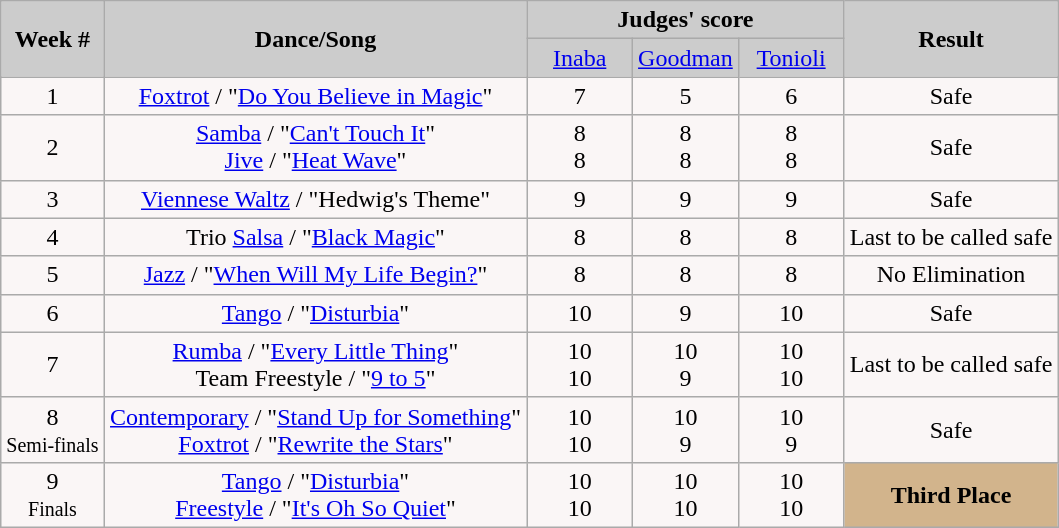<table class="wikitable">
<tr style="text-align:Center; background:#ccc;">
<td rowspan="2"><strong>Week #</strong></td>
<td rowspan="2"><strong>Dance/Song</strong></td>
<td colspan="3"><strong>Judges' score</strong></td>
<td rowspan="2"><strong>Result</strong></td>
</tr>
<tr style="text-align:center; background:#ccc;">
<td style="width:10%; "><a href='#'>Inaba</a></td>
<td style="width:10%; "><a href='#'>Goodman</a></td>
<td style="width:10%; "><a href='#'>Tonioli</a></td>
</tr>
<tr>
<td style="text-align:center; background:#faf6f6;">1</td>
<td style="text-align:center; background:#faf6f6;"><a href='#'>Foxtrot</a> / "<a href='#'>Do You Believe in Magic</a>"</td>
<td style="text-align:center; background:#faf6f6;">7</td>
<td style="text-align:center; background:#faf6f6;">5</td>
<td style="text-align:center; background:#faf6f6;">6</td>
<td style="text-align:center; background:#faf6f6;">Safe</td>
</tr>
<tr>
<td style="text-align:center; background:#faf6f6;">2</td>
<td style="text-align:center; background:#faf6f6;"><a href='#'>Samba</a> / "<a href='#'>Can't Touch It</a>"<br><a href='#'>Jive</a> / "<a href='#'>Heat Wave</a>"</td>
<td style="text-align:center; background:#faf6f6;">8<br>8</td>
<td style="text-align:center; background:#faf6f6;">8<br>8</td>
<td style="text-align:center; background:#faf6f6;">8<br>8</td>
<td style="text-align:center; background:#faf6f6;">Safe</td>
</tr>
<tr>
<td style="text-align:center; background:#faf6f6;">3</td>
<td style="text-align:center; background:#faf6f6;"><a href='#'>Viennese Waltz</a> / "Hedwig's Theme"</td>
<td style="text-align:center; background:#faf6f6;">9</td>
<td style="text-align:center; background:#faf6f6;">9</td>
<td style="text-align:center; background:#faf6f6;">9</td>
<td style="text-align:center; background:#faf6f6;">Safe</td>
</tr>
<tr>
<td style="text-align:center; background:#faf6f6;">4</td>
<td style="text-align:center; background:#faf6f6;">Trio <a href='#'>Salsa</a> / "<a href='#'>Black Magic</a>"</td>
<td style="text-align:center; background:#faf6f6;">8</td>
<td style="text-align:center; background:#faf6f6;">8</td>
<td style="text-align:center; background:#faf6f6;">8</td>
<td style="text-align:center; background:#faf6f6;">Last to be called safe</td>
</tr>
<tr>
<td style="text-align:center; background:#faf6f6;">5</td>
<td style="text-align:center; background:#faf6f6;"><a href='#'>Jazz</a> / "<a href='#'>When Will My Life Begin?</a>"</td>
<td style="text-align:center; background:#faf6f6;">8</td>
<td style="text-align:center; background:#faf6f6;">8</td>
<td style="text-align:center; background:#faf6f6;">8</td>
<td style="text-align:center; background:#faf6f6;">No Elimination</td>
</tr>
<tr>
<td style="text-align:center; background:#faf6f6;">6</td>
<td style="text-align:center; background:#faf6f6;"><a href='#'>Tango</a> / "<a href='#'>Disturbia</a>"</td>
<td style="text-align:center; background:#faf6f6;">10</td>
<td style="text-align:center; background:#faf6f6;">9</td>
<td style="text-align:center; background:#faf6f6;">10</td>
<td style="text-align:center; background:#faf6f6;">Safe</td>
</tr>
<tr>
<td style="text-align:center; background:#faf6f6;">7</td>
<td style="text-align:center; background:#faf6f6;"><a href='#'>Rumba</a> / "<a href='#'>Every Little Thing</a>"<br>Team Freestyle / "<a href='#'>9 to 5</a>"</td>
<td style="text-align:center; background:#faf6f6;">10<br>10</td>
<td style="text-align:center; background:#faf6f6;">10<br>9</td>
<td style="text-align:center; background:#faf6f6;">10<br>10</td>
<td style="text-align:center; background:#faf6f6;">Last to be called safe</td>
</tr>
<tr>
<td style="text-align:center; background:#faf6f6;">8<br><small>Semi-finals</small></td>
<td style="text-align:center; background:#faf6f6;"><a href='#'>Contemporary</a> / "<a href='#'>Stand Up for Something</a>"<br><a href='#'>Foxtrot</a> / "<a href='#'>Rewrite the Stars</a>"</td>
<td style="text-align:center; background:#faf6f6;">10<br>10</td>
<td style="text-align:center; background:#faf6f6;">10<br>9</td>
<td style="text-align:center; background:#faf6f6;">10<br>9</td>
<td style="text-align:center; background:#faf6f6;">Safe</td>
</tr>
<tr>
<td style="text-align:center; background:#faf6f6;">9<br><small>Finals</small></td>
<td style="text-align:center; background:#faf6f6;"><a href='#'>Tango</a> / "<a href='#'>Disturbia</a>"<br><a href='#'>Freestyle</a> / "<a href='#'>It's Oh So Quiet</a>"</td>
<td style="text-align:center; background:#faf6f6;">10<br>10</td>
<td style="text-align:center; background:#faf6f6;">10<br>10</td>
<td style="text-align:center; background:#faf6f6;">10<br>10</td>
<td align="center" bgcolor="Tan"><strong>Third Place</strong></td>
</tr>
</table>
